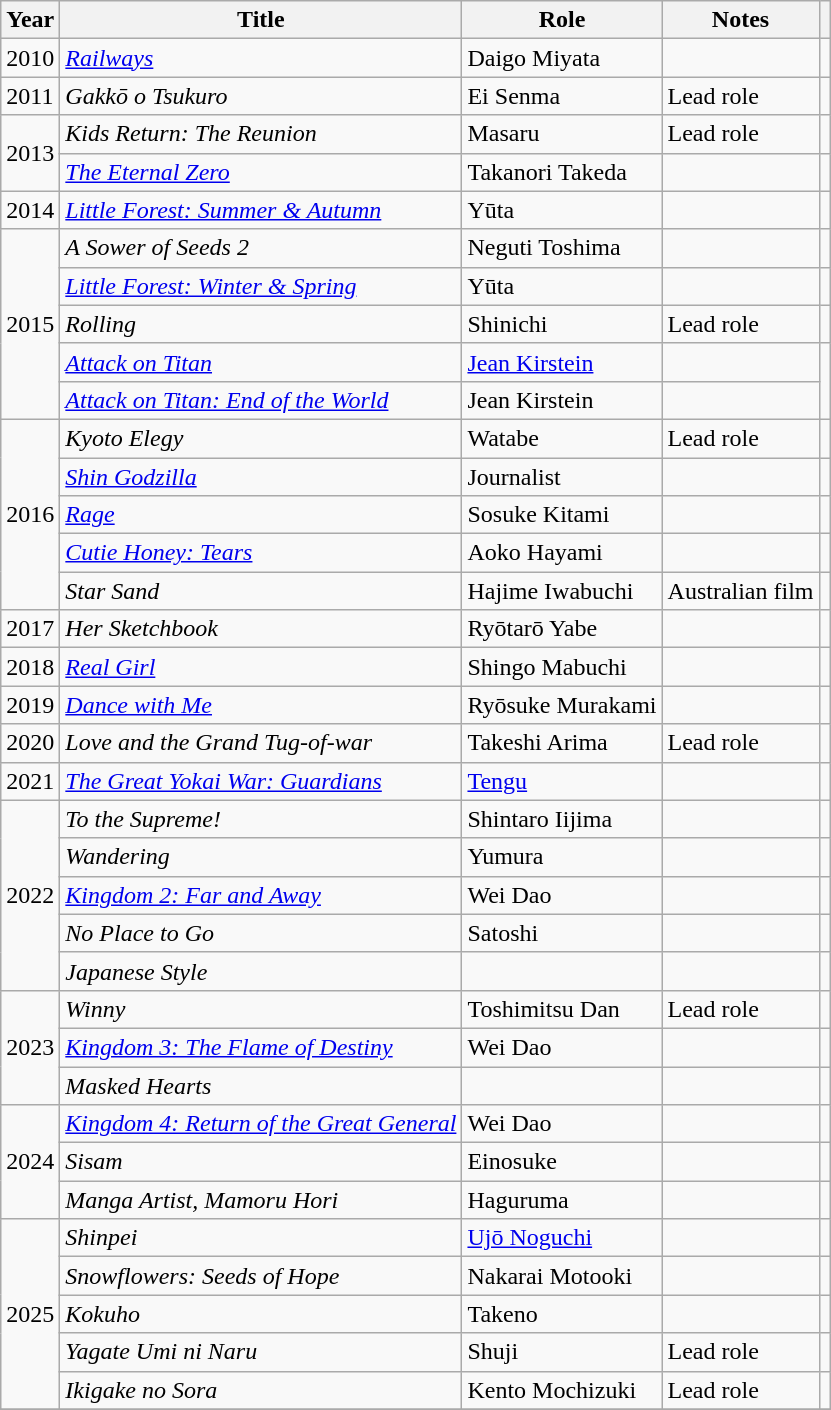<table class="wikitable sortable">
<tr>
<th>Year</th>
<th>Title</th>
<th>Role</th>
<th class="unsortable">Notes</th>
<th class="unsortable"></th>
</tr>
<tr>
<td>2010</td>
<td><em><a href='#'>Railways</a></em></td>
<td>Daigo Miyata</td>
<td></td>
<td></td>
</tr>
<tr>
<td>2011</td>
<td><em>Gakkō o Tsukuro</em></td>
<td>Ei Senma</td>
<td>Lead role</td>
<td></td>
</tr>
<tr>
<td rowspan="2">2013</td>
<td><em>Kids Return: The Reunion</em></td>
<td>Masaru</td>
<td>Lead role</td>
<td></td>
</tr>
<tr>
<td><em><a href='#'>The Eternal Zero</a></em></td>
<td>Takanori Takeda</td>
<td></td>
<td></td>
</tr>
<tr>
<td>2014</td>
<td><em><a href='#'>Little Forest: Summer & Autumn</a></em></td>
<td>Yūta</td>
<td></td>
<td></td>
</tr>
<tr>
<td rowspan="5">2015</td>
<td><em>A Sower of Seeds 2</em></td>
<td>Neguti Toshima</td>
<td></td>
<td></td>
</tr>
<tr>
<td><em><a href='#'>Little Forest: Winter & Spring</a></em></td>
<td>Yūta</td>
<td></td>
<td></td>
</tr>
<tr>
<td><em>Rolling</em></td>
<td>Shinichi</td>
<td>Lead role</td>
<td></td>
</tr>
<tr>
<td><em><a href='#'>Attack on Titan</a></em></td>
<td><a href='#'>Jean Kirstein</a></td>
<td></td>
<td rowspan="2"><br></td>
</tr>
<tr>
<td><em><a href='#'>Attack on Titan: End of the World</a></em></td>
<td>Jean Kirstein</td>
<td></td>
</tr>
<tr>
<td rowspan="5">2016</td>
<td><em>Kyoto Elegy</em></td>
<td>Watabe</td>
<td>Lead role</td>
<td></td>
</tr>
<tr>
<td><em><a href='#'>Shin Godzilla</a></em></td>
<td>Journalist</td>
<td></td>
<td></td>
</tr>
<tr>
<td><em><a href='#'>Rage</a></em></td>
<td>Sosuke Kitami</td>
<td></td>
<td></td>
</tr>
<tr>
<td><em><a href='#'>Cutie Honey: Tears</a></em></td>
<td>Aoko Hayami</td>
<td></td>
<td></td>
</tr>
<tr>
<td><em>Star Sand</em></td>
<td>Hajime Iwabuchi</td>
<td>Australian film</td>
<td></td>
</tr>
<tr>
<td rowspan="1">2017</td>
<td><em>Her Sketchbook</em></td>
<td>Ryōtarō Yabe</td>
<td></td>
<td></td>
</tr>
<tr>
<td rowspan="1">2018</td>
<td><em><a href='#'>Real Girl</a></em></td>
<td>Shingo Mabuchi</td>
<td></td>
<td></td>
</tr>
<tr>
<td rowspan="1">2019</td>
<td><em><a href='#'>Dance with Me</a></em></td>
<td>Ryōsuke Murakami</td>
<td></td>
<td></td>
</tr>
<tr>
<td>2020</td>
<td><em>Love and the Grand Tug-of-war</em></td>
<td>Takeshi Arima</td>
<td>Lead role</td>
<td></td>
</tr>
<tr>
<td>2021</td>
<td><em><a href='#'>The Great Yokai War: Guardians</a></em></td>
<td><a href='#'>Tengu</a></td>
<td></td>
<td></td>
</tr>
<tr>
<td rowspan="5">2022</td>
<td><em>To the Supreme!</em></td>
<td>Shintaro Iijima</td>
<td></td>
<td></td>
</tr>
<tr>
<td><em>Wandering</em></td>
<td>Yumura</td>
<td></td>
<td></td>
</tr>
<tr>
<td><em><a href='#'>Kingdom 2: Far and Away</a></em></td>
<td>Wei Dao</td>
<td></td>
<td></td>
</tr>
<tr>
<td><em>No Place to Go</em></td>
<td>Satoshi</td>
<td></td>
<td></td>
</tr>
<tr>
<td><em>Japanese Style</em></td>
<td></td>
<td></td>
<td></td>
</tr>
<tr>
<td rowspan=3>2023</td>
<td><em>Winny</em></td>
<td>Toshimitsu Dan</td>
<td>Lead role</td>
<td></td>
</tr>
<tr>
<td><em><a href='#'>Kingdom 3: The Flame of Destiny</a></em></td>
<td>Wei Dao</td>
<td></td>
<td></td>
</tr>
<tr>
<td><em>Masked Hearts</em></td>
<td></td>
<td></td>
<td></td>
</tr>
<tr>
<td rowspan=3>2024</td>
<td><em><a href='#'>Kingdom 4: Return of the Great General</a></em></td>
<td>Wei Dao</td>
<td></td>
<td></td>
</tr>
<tr>
<td><em>Sisam</em></td>
<td>Einosuke</td>
<td></td>
<td></td>
</tr>
<tr>
<td><em>Manga Artist, Mamoru Hori</em></td>
<td>Haguruma</td>
<td></td>
<td></td>
</tr>
<tr>
<td rowspan=5>2025</td>
<td><em>Shinpei</em></td>
<td><a href='#'>Ujō Noguchi</a></td>
<td></td>
<td></td>
</tr>
<tr>
<td><em>Snowflowers: Seeds of Hope</em></td>
<td>Nakarai Motooki</td>
<td></td>
<td></td>
</tr>
<tr>
<td><em>Kokuho</em></td>
<td>Takeno</td>
<td></td>
<td></td>
</tr>
<tr>
<td><em>Yagate Umi ni Naru</em></td>
<td>Shuji</td>
<td>Lead role</td>
<td></td>
</tr>
<tr>
<td><em>Ikigake no Sora</em></td>
<td>Kento Mochizuki</td>
<td>Lead role</td>
<td></td>
</tr>
<tr>
</tr>
</table>
